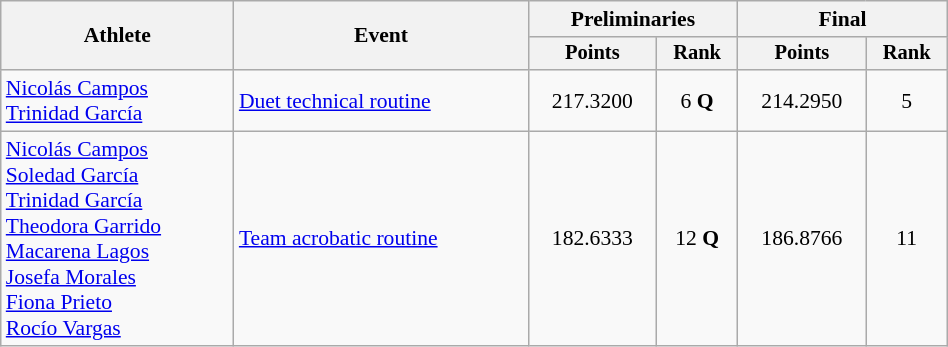<table class="wikitable" style="text-align:center; font-size:90%; width:50%;">
<tr>
<th rowspan="2">Athlete</th>
<th rowspan="2">Event</th>
<th colspan="2">Preliminaries</th>
<th colspan="2">Final</th>
</tr>
<tr style="font-size:95%">
<th>Points</th>
<th>Rank</th>
<th>Points</th>
<th>Rank</th>
</tr>
<tr>
<td align=left><a href='#'>Nicolás Campos</a><br><a href='#'>Trinidad García</a></td>
<td align=left><a href='#'>Duet technical routine</a></td>
<td>217.3200</td>
<td>6 <strong>Q</strong></td>
<td>214.2950</td>
<td>5</td>
</tr>
<tr>
<td align=left><a href='#'>Nicolás Campos</a><br><a href='#'>Soledad García</a><br><a href='#'>Trinidad García</a><br><a href='#'>Theodora Garrido</a><br><a href='#'>Macarena Lagos</a><br><a href='#'>Josefa Morales</a><br><a href='#'>Fiona Prieto</a><br><a href='#'>Rocío Vargas</a></td>
<td align=left><a href='#'>Team acrobatic routine</a></td>
<td>182.6333</td>
<td>12 <strong>Q</strong></td>
<td>186.8766</td>
<td>11</td>
</tr>
</table>
